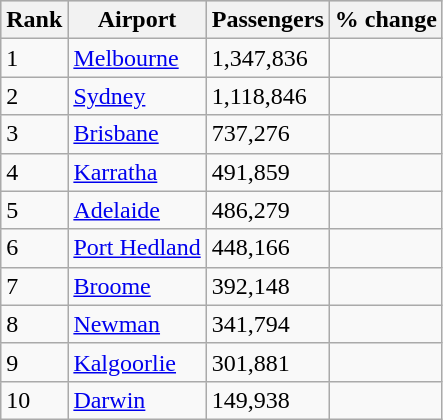<table class="wikitable sortable" width= align=>
<tr style="background:lightgrey;">
<th>Rank</th>
<th>Airport</th>
<th>Passengers</th>
<th>% change</th>
</tr>
<tr>
<td>1</td>
<td><a href='#'>Melbourne</a></td>
<td>1,347,836</td>
<td> </td>
</tr>
<tr>
<td>2</td>
<td><a href='#'>Sydney</a></td>
<td>1,118,846</td>
<td> </td>
</tr>
<tr>
<td>3</td>
<td><a href='#'>Brisbane</a></td>
<td>737,276</td>
<td> </td>
</tr>
<tr>
<td>4</td>
<td><a href='#'>Karratha</a></td>
<td>491,859</td>
<td> </td>
</tr>
<tr>
<td>5</td>
<td><a href='#'>Adelaide</a></td>
<td>486,279</td>
<td> </td>
</tr>
<tr>
<td>6</td>
<td><a href='#'>Port Hedland</a></td>
<td>448,166</td>
<td> </td>
</tr>
<tr>
<td>7</td>
<td><a href='#'>Broome</a></td>
<td>392,148</td>
<td> </td>
</tr>
<tr>
<td>8</td>
<td><a href='#'>Newman</a></td>
<td>341,794</td>
<td> </td>
</tr>
<tr>
<td>9</td>
<td><a href='#'>Kalgoorlie</a></td>
<td>301,881</td>
<td> </td>
</tr>
<tr>
<td>10</td>
<td><a href='#'>Darwin</a></td>
<td>149,938</td>
<td></td>
</tr>
</table>
